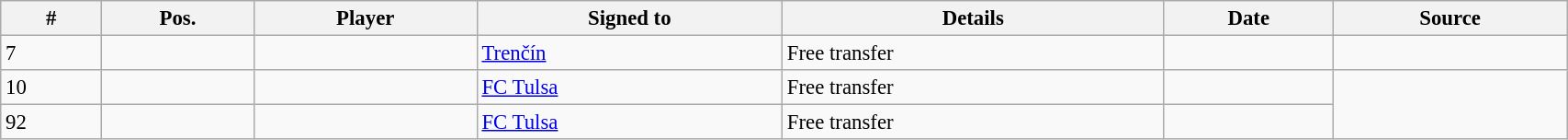<table class="wikitable sortable" style="width:90%; text-align:center; font-size:95%; text-align:left;">
<tr>
<th>#</th>
<th>Pos.</th>
<th>Player</th>
<th>Signed to</th>
<th>Details</th>
<th>Date</th>
<th>Source</th>
</tr>
<tr>
<td>7</td>
<td></td>
<td></td>
<td> <a href='#'>Trenčín</a></td>
<td>Free transfer</td>
<td></td>
<td></td>
</tr>
<tr>
<td>10</td>
<td></td>
<td></td>
<td> <a href='#'>FC Tulsa</a></td>
<td>Free transfer</td>
<td></td>
<td rowspan="2"></td>
</tr>
<tr>
<td>92</td>
<td></td>
<td></td>
<td> <a href='#'>FC Tulsa</a></td>
<td>Free transfer</td>
<td></td>
</tr>
</table>
